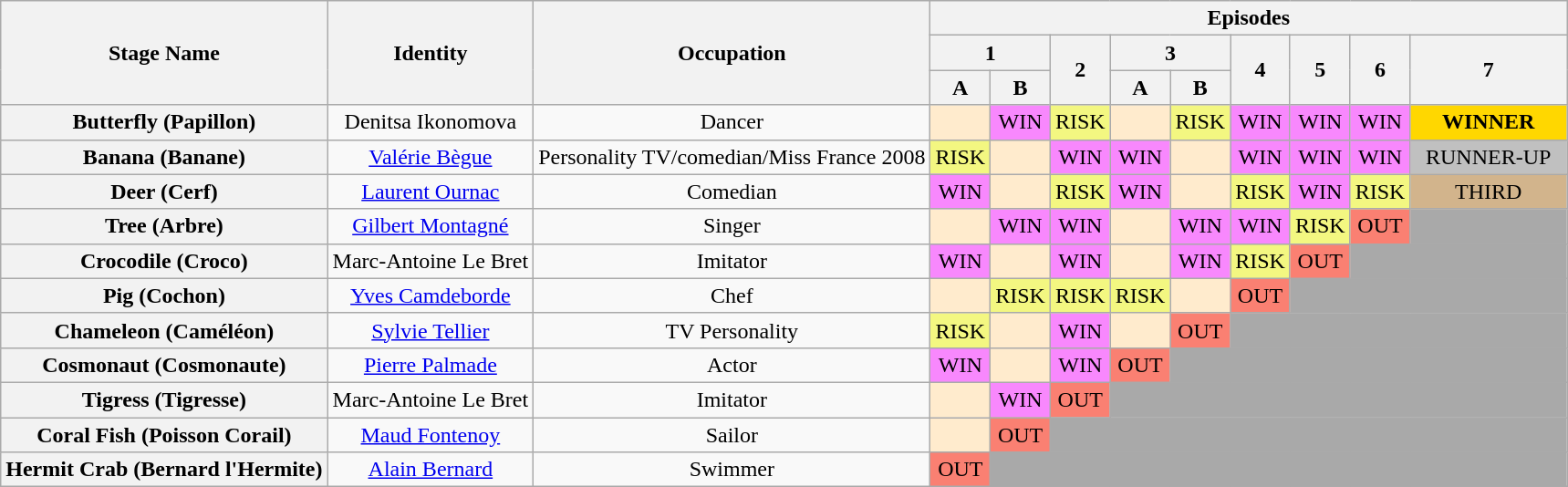<table class="wikitable" style="text-align:center; ">
<tr>
<th rowspan=3>Stage Name</th>
<th rowspan=3>Identity</th>
<th rowspan=3>Occupation</th>
<th colspan="9">Episodes</th>
</tr>
<tr>
<th colspan=2>1</th>
<th rowspan=2>2</th>
<th colspan=2>3</th>
<th rowspan=2>4</th>
<th rowspan=2>5</th>
<th rowspan=2>6</th>
<th rowspan=2>7</th>
</tr>
<tr>
<th>A</th>
<th>B</th>
<th>A</th>
<th>B</th>
</tr>
<tr>
<th>Butterfly (Papillon)</th>
<td>Denitsa Ikonomova</td>
<td>Dancer</td>
<td bgcolor="#FFEBCD"></td>
<td bgcolor="#F888FD">WIN</td>
<td bgcolor="#F3F781">RISK</td>
<td bgcolor="#FFEBCD"></td>
<td bgcolor="#F3F781">RISK</td>
<td bgcolor="#F888FD">WIN</td>
<td bgcolor="#F888FD">WIN</td>
<td bgcolor="#F888FD">WIN</td>
<td bgcolor="gold"><strong>WINNER</strong></td>
</tr>
<tr>
<th>Banana (Banane)</th>
<td><a href='#'>Valérie Bègue</a></td>
<td>Personality TV/comedian/Miss France 2008</td>
<td bgcolor="#F3F781">RISK</td>
<td bgcolor="#FFEBCD"></td>
<td bgcolor="#F888FD">WIN</td>
<td bgcolor="#F888FD">WIN</td>
<td bgcolor="#FFEBCD"></td>
<td bgcolor="#F888FD">WIN</td>
<td bgcolor="#F888FD">WIN</td>
<td bgcolor="#F888FD">WIN</td>
<td bgcolor="silver">RUNNER-UP</td>
</tr>
<tr>
<th>Deer (Cerf)</th>
<td><a href='#'>Laurent Ournac</a></td>
<td>Comedian</td>
<td bgcolor="#F888FD">WIN</td>
<td bgcolor="#FFEBCD"></td>
<td bgcolor="#F3F781">RISK</td>
<td bgcolor="#F888FD">WIN</td>
<td bgcolor="#FFEBCD"></td>
<td bgcolor="#F3F781">RISK</td>
<td bgcolor="#F888FD">WIN</td>
<td bgcolor="#F3F781">RISK</td>
<td style="width:10%; background:tan;">THIRD</td>
</tr>
<tr>
<th>Tree (Arbre)</th>
<td><a href='#'>Gilbert Montagné</a></td>
<td>Singer</td>
<td bgcolor="#FFEBCD"></td>
<td bgcolor="#F888FD">WIN</td>
<td bgcolor="#F888FD">WIN</td>
<td bgcolor="#FFEBCD"></td>
<td bgcolor="#F888FD">WIN</td>
<td bgcolor="#F888FD">WIN</td>
<td bgcolor="#F3F781">RISK</td>
<td bgcolor=salmon>OUT</td>
<td style="background:darkgray;"></td>
</tr>
<tr>
<th>Crocodile (Croco)</th>
<td>Marc-Antoine Le Bret</td>
<td>Imitator</td>
<td bgcolor="#F888FD">WIN</td>
<td bgcolor="#FFEBCD"></td>
<td bgcolor="#F888FD">WIN</td>
<td bgcolor="#FFEBCD"></td>
<td bgcolor="#F888FD">WIN</td>
<td bgcolor="#F3F781">RISK</td>
<td bgcolor=salmon>OUT</td>
<td colspan="2" style="background:darkgray;"></td>
</tr>
<tr>
<th>Pig (Cochon)</th>
<td><a href='#'>Yves Camdeborde</a></td>
<td>Chef</td>
<td bgcolor="#FFEBCD"></td>
<td bgcolor="#F3F781">RISK</td>
<td bgcolor="#F3F781">RISK</td>
<td bgcolor="#F3F781">RISK</td>
<td bgcolor="#FFEBCD"></td>
<td bgcolor=salmon>OUT</td>
<td colspan="3" style="background:darkgray;"></td>
</tr>
<tr>
<th>Chameleon (Caméléon)</th>
<td><a href='#'>Sylvie Tellier</a></td>
<td>TV Personality</td>
<td bgcolor="#F3F781">RISK</td>
<td bgcolor="#FFEBCD"></td>
<td bgcolor="#F888FD">WIN</td>
<td bgcolor="#FFEBCD"></td>
<td bgcolor=salmon>OUT</td>
<td colspan="4"  style="background:darkgray;"></td>
</tr>
<tr>
<th>Cosmonaut (Cosmonaute)</th>
<td><a href='#'>Pierre Palmade</a></td>
<td>Actor</td>
<td bgcolor="#F888FD">WIN</td>
<td bgcolor="#FFEBCD"></td>
<td bgcolor="#F888FD">WIN</td>
<td bgcolor=salmon>OUT</td>
<td colspan="5" style="background:darkgray;"></td>
</tr>
<tr>
<th>Tigress (Tigresse)</th>
<td>Marc-Antoine Le Bret</td>
<td>Imitator</td>
<td bgcolor="#FFEBCD"></td>
<td bgcolor="#F888FD">WIN</td>
<td bgcolor=salmon>OUT</td>
<td colspan="6" style="background:darkgray;"></td>
</tr>
<tr>
<th>Coral Fish (Poisson Corail)</th>
<td><a href='#'>Maud Fontenoy</a></td>
<td>Sailor</td>
<td bgcolor=#FFEBCD></td>
<td bgcolor=salmon>OUT</td>
<td colspan="7" style="background:darkgray;"></td>
</tr>
<tr>
<th>Hermit Crab (Bernard l'Hermite)</th>
<td><a href='#'>Alain Bernard</a></td>
<td>Swimmer</td>
<td bgcolor=salmon>OUT</td>
<td colspan="8" style="background:darkgray;"></td>
</tr>
</table>
